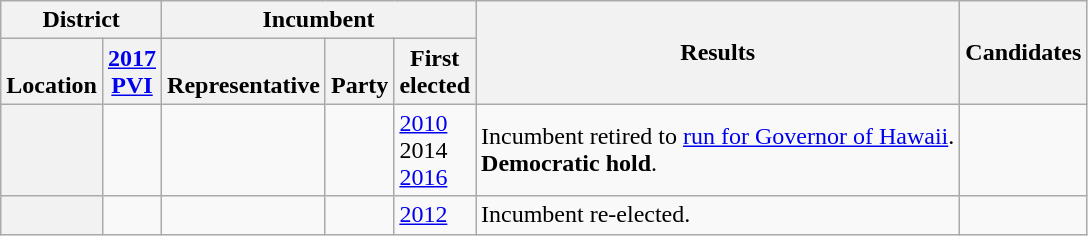<table class="wikitable sortable">
<tr>
<th colspan=2>District</th>
<th colspan=3>Incumbent</th>
<th rowspan=2>Results</th>
<th rowspan=2 class=unsortable>Candidates</th>
</tr>
<tr valign=bottom>
<th>Location</th>
<th><a href='#'>2017<br>PVI</a></th>
<th>Representative</th>
<th>Party</th>
<th>First<br>elected</th>
</tr>
<tr>
<th></th>
<td></td>
<td></td>
<td></td>
<td><a href='#'>2010</a><br>2014 <br><a href='#'>2016</a></td>
<td>Incumbent retired to <a href='#'>run for Governor of Hawaii</a>.<br><strong>Democratic hold</strong>.</td>
<td nowrap></td>
</tr>
<tr>
<th></th>
<td></td>
<td></td>
<td></td>
<td><a href='#'>2012</a></td>
<td>Incumbent re-elected.</td>
<td nowrap></td>
</tr>
</table>
